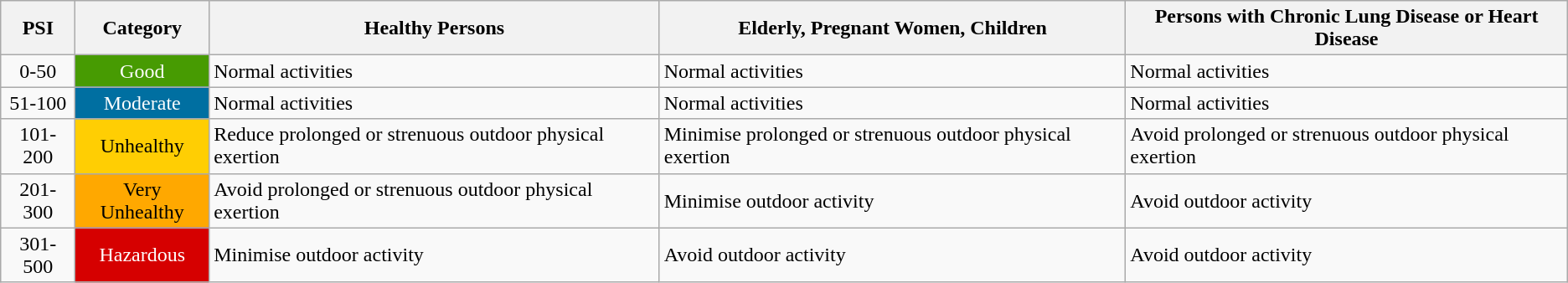<table class="wikitable">
<tr>
<th>PSI</th>
<th>Category</th>
<th>Healthy Persons</th>
<th>Elderly, Pregnant Women, Children</th>
<th>Persons with Chronic Lung Disease or Heart Disease</th>
</tr>
<tr>
<td style="text-align:center;">0-50</td>
<td style="text-align:center; background:#479b02;color:#fff">Good</td>
<td>Normal activities</td>
<td>Normal activities</td>
<td>Normal activities</td>
</tr>
<tr>
<td style="text-align:center;">51-100</td>
<td style="text-align:center; background:#006fa1;color:#fff">Moderate</td>
<td>Normal activities</td>
<td>Normal activities</td>
<td>Normal activities</td>
</tr>
<tr>
<td style="text-align:center;">101-200</td>
<td style="text-align:center; background:#ffce03;color:#000">Unhealthy</td>
<td>Reduce prolonged or strenuous outdoor physical exertion</td>
<td>Minimise prolonged or strenuous outdoor physical exertion</td>
<td>Avoid prolonged or strenuous outdoor physical exertion</td>
</tr>
<tr>
<td style="text-align:center;">201-300</td>
<td style="text-align:center; background:#ffa800;color:#000">Very Unhealthy</td>
<td>Avoid prolonged or strenuous outdoor physical exertion</td>
<td>Minimise outdoor activity</td>
<td>Avoid outdoor activity</td>
</tr>
<tr>
<td style="text-align:center;">301-500</td>
<td style="text-align:center; background:#d60000;color:#fff">Hazardous</td>
<td>Minimise outdoor activity</td>
<td>Avoid outdoor activity</td>
<td>Avoid outdoor activity</td>
</tr>
</table>
